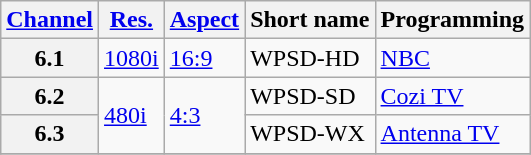<table class="wikitable">
<tr>
<th><a href='#'>Channel</a></th>
<th><a href='#'>Res.</a></th>
<th><a href='#'>Aspect</a></th>
<th>Short name</th>
<th>Programming</th>
</tr>
<tr>
<th scope = "row">6.1</th>
<td><a href='#'>1080i</a></td>
<td><a href='#'>16:9</a></td>
<td>WPSD-HD</td>
<td><a href='#'>NBC</a></td>
</tr>
<tr>
<th scope = "row">6.2</th>
<td rowspan=2><a href='#'>480i</a></td>
<td rowspan=2><a href='#'>4:3</a></td>
<td>WPSD-SD</td>
<td><a href='#'>Cozi TV</a></td>
</tr>
<tr>
<th scope = "row">6.3</th>
<td>WPSD-WX</td>
<td><a href='#'>Antenna TV</a></td>
</tr>
<tr>
</tr>
</table>
